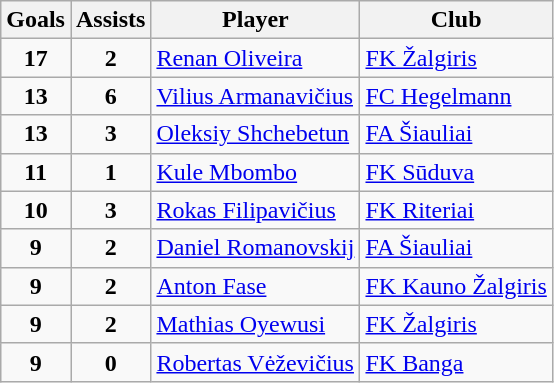<table class="wikitable" style="text-align:left;">
<tr>
<th>Goals</th>
<th>Assists</th>
<th>Player</th>
<th>Club</th>
</tr>
<tr>
<td style="text-align: center;"><strong>17</strong></td>
<td style="text-align: center;"><strong>2</strong></td>
<td> <a href='#'>Renan Oliveira</a></td>
<td><a href='#'>FK Žalgiris</a></td>
</tr>
<tr>
<td style="text-align: center;"><strong>13</strong></td>
<td style="text-align: center;"><strong>6</strong></td>
<td> <a href='#'>Vilius Armanavičius</a></td>
<td><a href='#'>FC Hegelmann</a></td>
</tr>
<tr>
<td style="text-align: center;"><strong>13</strong></td>
<td style="text-align: center;"><strong>3</strong></td>
<td> <a href='#'>Oleksiy Shchebetun</a></td>
<td><a href='#'>FA Šiauliai</a></td>
</tr>
<tr>
<td style="text-align: center;"><strong>11</strong></td>
<td style="text-align: center;"><strong>1</strong></td>
<td> <a href='#'>Kule Mbombo</a></td>
<td><a href='#'>FK Sūduva</a></td>
</tr>
<tr>
<td style="text-align: center;"><strong>10</strong></td>
<td style="text-align: center;"><strong>3</strong></td>
<td> <a href='#'>Rokas Filipavičius</a></td>
<td><a href='#'>FK Riteriai</a></td>
</tr>
<tr>
<td style="text-align: center;"><strong>9</strong></td>
<td style="text-align: center;"><strong>2</strong></td>
<td> <a href='#'>Daniel Romanovskij</a></td>
<td><a href='#'>FA Šiauliai</a></td>
</tr>
<tr>
<td style="text-align: center;"><strong>9</strong></td>
<td style="text-align: center;"><strong>2</strong></td>
<td> <a href='#'>Anton Fase</a></td>
<td><a href='#'>FK Kauno Žalgiris</a></td>
</tr>
<tr>
<td style="text-align: center;"><strong>9</strong></td>
<td style="text-align: center;"><strong>2</strong></td>
<td> <a href='#'>Mathias Oyewusi</a></td>
<td><a href='#'>FK Žalgiris</a></td>
</tr>
<tr>
<td style="text-align: center;"><strong>9</strong></td>
<td style="text-align: center;"><strong>0</strong></td>
<td> <a href='#'>Robertas Vėževičius</a></td>
<td><a href='#'>FK Banga</a></td>
</tr>
</table>
